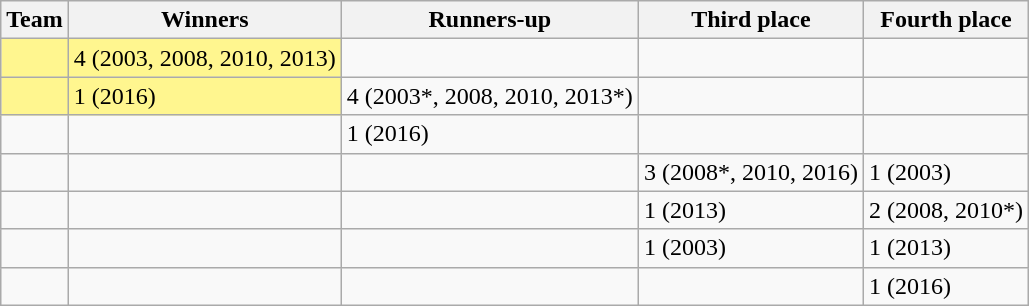<table class=wikitable>
<tr>
<th>Team</th>
<th>Winners</th>
<th>Runners-up</th>
<th>Third place</th>
<th>Fourth place</th>
</tr>
<tr>
<td style=background:#FFF68F></td>
<td style=background:#FFF68F>4 (2003, 2008, 2010, 2013)</td>
<td></td>
<td></td>
<td></td>
</tr>
<tr>
<td style=background:#FFF68F></td>
<td style=background:#FFF68F>1 (2016)</td>
<td>4 (2003*, 2008, 2010, 2013*)</td>
<td></td>
<td></td>
</tr>
<tr>
<td></td>
<td></td>
<td>1 (2016)</td>
<td></td>
<td></td>
</tr>
<tr>
<td></td>
<td></td>
<td></td>
<td>3 (2008*, 2010, 2016)</td>
<td>1 (2003)</td>
</tr>
<tr>
<td></td>
<td></td>
<td></td>
<td>1 (2013)</td>
<td>2 (2008, 2010*)</td>
</tr>
<tr>
<td></td>
<td></td>
<td></td>
<td>1 (2003)</td>
<td>1 (2013)</td>
</tr>
<tr>
<td></td>
<td></td>
<td></td>
<td></td>
<td>1 (2016)</td>
</tr>
</table>
